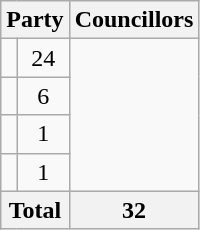<table class="wikitable">
<tr>
<th colspan=2>Party</th>
<th>Councillors</th>
</tr>
<tr>
<td></td>
<td align=center>24</td>
</tr>
<tr>
<td></td>
<td align=center>6</td>
</tr>
<tr>
<td></td>
<td align=center>1</td>
</tr>
<tr>
<td></td>
<td align=center>1</td>
</tr>
<tr>
<th colspan="2">Total</th>
<th align="center">32</th>
</tr>
</table>
